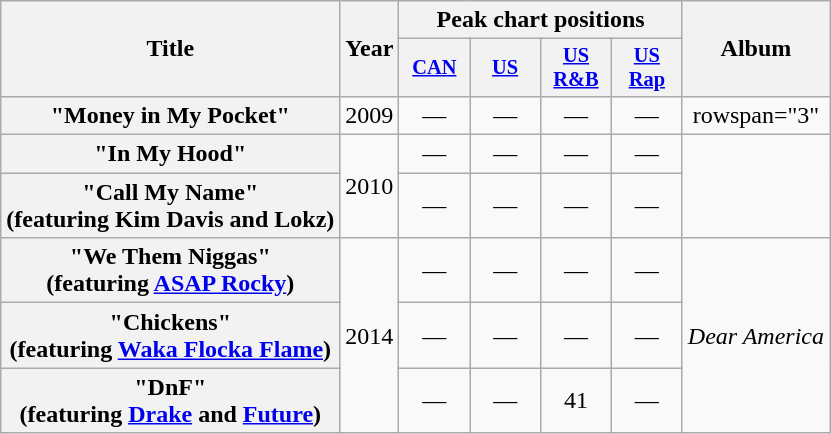<table class="wikitable plainrowheaders" style="text-align:center;" border="1">
<tr>
<th scope="col" rowspan="2">Title</th>
<th scope="col" rowspan="2">Year</th>
<th scope="col" colspan="4">Peak chart positions</th>
<th scope="col" rowspan="2">Album</th>
</tr>
<tr>
<th scope="col" style="width:3em;font-size:85%;"><a href='#'>CAN</a></th>
<th scope="col" style="width:3em;font-size:85%;"><a href='#'>US</a></th>
<th scope="col" style="width:3em;font-size:85%;"><a href='#'>US R&B</a></th>
<th scope="col" style="width:3em;font-size:85%;"><a href='#'>US Rap</a></th>
</tr>
<tr>
<th scope="row">"Money in My Pocket"</th>
<td>2009</td>
<td>—</td>
<td>—</td>
<td>—</td>
<td>—</td>
<td>rowspan="3" </td>
</tr>
<tr>
<th scope="row">"In My Hood"</th>
<td rowspan="2">2010</td>
<td>—</td>
<td>—</td>
<td>—</td>
<td>—</td>
</tr>
<tr>
<th scope="row">"Call My Name"<br><span>(featuring Kim Davis and Lokz)</span></th>
<td>—</td>
<td>—</td>
<td>—</td>
<td>—</td>
</tr>
<tr>
<th scope="row">"We Them Niggas"<br><span>(featuring <a href='#'>ASAP Rocky</a>)</span></th>
<td rowspan="3">2014</td>
<td>—</td>
<td>—</td>
<td>—</td>
<td>—</td>
<td rowspan="3"><em>Dear America</em></td>
</tr>
<tr>
<th scope="row">"Chickens"<br><span>(featuring <a href='#'>Waka Flocka Flame</a>)</span></th>
<td>—</td>
<td>—</td>
<td>—</td>
<td>—</td>
</tr>
<tr>
<th scope="row">"DnF"<br><span>(featuring <a href='#'>Drake</a> and <a href='#'>Future</a>)</span></th>
<td>—</td>
<td>—</td>
<td>41</td>
<td>—</td>
</tr>
</table>
